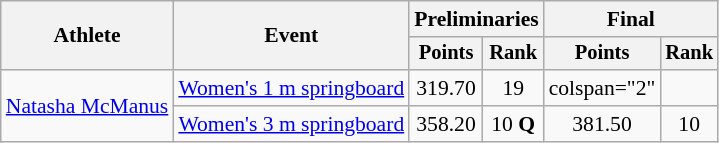<table class="wikitable" style="font-size:90%;">
<tr>
<th rowspan=2>Athlete</th>
<th rowspan=2>Event</th>
<th colspan=2>Preliminaries</th>
<th colspan=2>Final</th>
</tr>
<tr style="font-size:95%">
<th>Points</th>
<th>Rank</th>
<th>Points</th>
<th>Rank</th>
</tr>
<tr align=center>
<td rowspan="2" align=left><a href='#'>Natasha McManus</a></td>
<td><a href='#'>Women's 1 m springboard</a></td>
<td>319.70</td>
<td>19</td>
<td>colspan="2" </td>
</tr>
<tr align="center">
<td><a href='#'>Women's 3 m springboard</a></td>
<td>358.20</td>
<td>10 <strong>Q</strong></td>
<td>381.50</td>
<td>10</td>
</tr>
</table>
